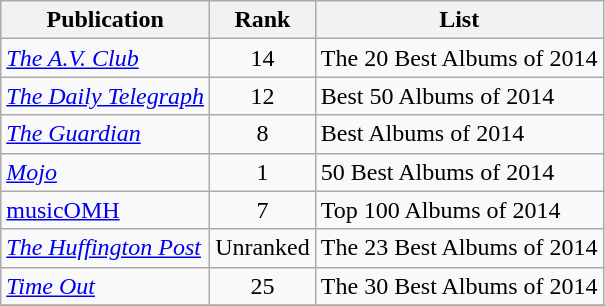<table class="wikitable">
<tr>
<th>Publication</th>
<th>Rank</th>
<th>List</th>
</tr>
<tr Ad>
<td><em><a href='#'>The A.V. Club</a></em></td>
<td align=center>14</td>
<td>The 20 Best Albums of 2014</td>
</tr>
<tr Ad>
<td><em><a href='#'>The Daily Telegraph</a></em></td>
<td align=center>12</td>
<td>Best 50 Albums of 2014</td>
</tr>
<tr Ad>
<td><em><a href='#'>The Guardian</a></em></td>
<td align=center>8</td>
<td>Best Albums of 2014</td>
</tr>
<tr Ad>
<td><em><a href='#'>Mojo</a></em></td>
<td align=center>1</td>
<td>50 Best Albums of 2014</td>
</tr>
<tr Ad>
<td><a href='#'>musicOMH</a></td>
<td align=center>7</td>
<td>Top 100 Albums of 2014</td>
</tr>
<tr Ad>
<td><em><a href='#'>The Huffington Post</a></em></td>
<td align=center>Unranked</td>
<td>The 23 Best Albums of 2014</td>
</tr>
<tr Ad>
<td><em><a href='#'>Time Out</a></em></td>
<td align=center>25</td>
<td>The 30 Best Albums of 2014</td>
</tr>
<tr Ad>
</tr>
</table>
